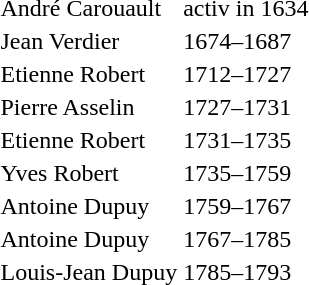<table>
<tr>
<td>André Carouault</td>
<td>activ in 1634</td>
</tr>
<tr>
<td>Jean Verdier</td>
<td>1674–1687</td>
</tr>
<tr>
<td>Etienne Robert</td>
<td>1712–1727</td>
</tr>
<tr>
<td>Pierre Asselin</td>
<td>1727–1731</td>
</tr>
<tr>
<td>Etienne Robert</td>
<td>1731–1735</td>
</tr>
<tr>
<td>Yves Robert</td>
<td>1735–1759</td>
</tr>
<tr>
<td>Antoine Dupuy</td>
<td>1759–1767</td>
</tr>
<tr>
<td>Antoine Dupuy</td>
<td>1767–1785</td>
</tr>
<tr>
<td>Louis-Jean Dupuy</td>
<td>1785–1793</td>
</tr>
</table>
